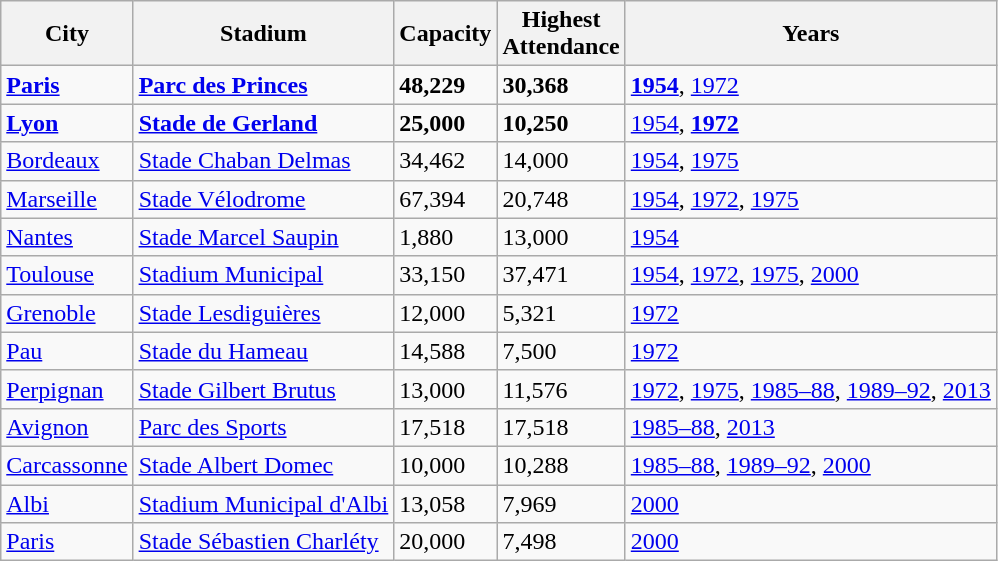<table class = "wikitable">
<tr>
<th>City</th>
<th>Stadium</th>
<th>Capacity</th>
<th>Highest<br>Attendance</th>
<th>Years</th>
</tr>
<tr>
<td><strong><a href='#'>Paris</a></strong></td>
<td><strong><a href='#'>Parc des Princes</a></strong></td>
<td><strong>48,229</strong></td>
<td><strong>30,368</strong></td>
<td><strong><a href='#'>1954</a></strong>, <a href='#'>1972</a></td>
</tr>
<tr>
<td><strong><a href='#'>Lyon</a></strong></td>
<td><strong><a href='#'>Stade de Gerland</a></strong></td>
<td><strong>25,000</strong></td>
<td><strong>10,250</strong></td>
<td><a href='#'>1954</a>, <strong><a href='#'>1972</a></strong></td>
</tr>
<tr>
<td><a href='#'>Bordeaux</a></td>
<td><a href='#'>Stade Chaban Delmas</a></td>
<td>34,462</td>
<td>14,000</td>
<td><a href='#'>1954</a>, <a href='#'>1975</a></td>
</tr>
<tr>
<td><a href='#'>Marseille</a></td>
<td><a href='#'>Stade Vélodrome</a></td>
<td>67,394</td>
<td>20,748</td>
<td><a href='#'>1954</a>, <a href='#'>1972</a>, <a href='#'>1975</a></td>
</tr>
<tr>
<td><a href='#'>Nantes</a></td>
<td><a href='#'>Stade Marcel Saupin</a></td>
<td>1,880</td>
<td>13,000</td>
<td><a href='#'>1954</a></td>
</tr>
<tr>
<td><a href='#'>Toulouse</a></td>
<td><a href='#'>Stadium Municipal</a></td>
<td>33,150</td>
<td>37,471</td>
<td><a href='#'>1954</a>, <a href='#'>1972</a>, <a href='#'>1975</a>, <a href='#'>2000</a></td>
</tr>
<tr>
<td><a href='#'>Grenoble</a></td>
<td><a href='#'>Stade Lesdiguières</a></td>
<td>12,000</td>
<td>5,321</td>
<td><a href='#'>1972</a></td>
</tr>
<tr>
<td><a href='#'>Pau</a></td>
<td><a href='#'>Stade du Hameau</a></td>
<td>14,588</td>
<td>7,500</td>
<td><a href='#'>1972</a></td>
</tr>
<tr>
<td><a href='#'>Perpignan</a></td>
<td><a href='#'>Stade Gilbert Brutus</a></td>
<td>13,000</td>
<td>11,576</td>
<td><a href='#'>1972</a>, <a href='#'>1975</a>, <a href='#'>1985–88</a>, <a href='#'>1989–92</a>, <a href='#'>2013</a></td>
</tr>
<tr>
<td><a href='#'>Avignon</a></td>
<td><a href='#'>Parc des Sports</a></td>
<td>17,518</td>
<td>17,518</td>
<td><a href='#'>1985–88</a>, <a href='#'>2013</a></td>
</tr>
<tr>
<td><a href='#'>Carcassonne</a></td>
<td><a href='#'>Stade Albert Domec</a></td>
<td>10,000</td>
<td>10,288</td>
<td><a href='#'>1985–88</a>, <a href='#'>1989–92</a>, <a href='#'>2000</a></td>
</tr>
<tr>
<td><a href='#'>Albi</a></td>
<td><a href='#'>Stadium Municipal d'Albi</a></td>
<td>13,058</td>
<td>7,969</td>
<td><a href='#'>2000</a></td>
</tr>
<tr>
<td><a href='#'>Paris</a></td>
<td><a href='#'>Stade Sébastien Charléty</a></td>
<td>20,000</td>
<td>7,498</td>
<td><a href='#'>2000</a></td>
</tr>
</table>
